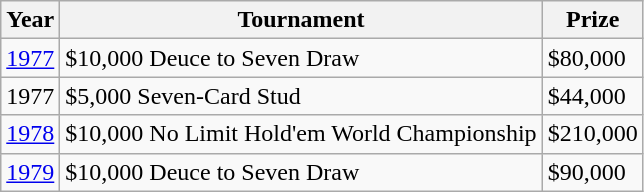<table class="wikitable">
<tr>
<th>Year</th>
<th>Tournament</th>
<th>Prize</th>
</tr>
<tr>
<td><a href='#'>1977</a></td>
<td>$10,000 Deuce to Seven Draw</td>
<td>$80,000</td>
</tr>
<tr>
<td>1977</td>
<td>$5,000 Seven-Card Stud</td>
<td>$44,000</td>
</tr>
<tr>
<td><a href='#'>1978</a></td>
<td>$10,000 No Limit Hold'em World Championship</td>
<td>$210,000</td>
</tr>
<tr>
<td><a href='#'>1979</a></td>
<td>$10,000 Deuce to Seven Draw</td>
<td>$90,000</td>
</tr>
</table>
